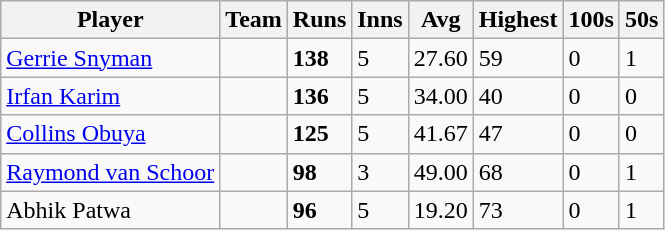<table class="wikitable">
<tr>
<th>Player</th>
<th>Team</th>
<th>Runs</th>
<th>Inns</th>
<th>Avg</th>
<th>Highest</th>
<th>100s</th>
<th>50s</th>
</tr>
<tr>
<td><a href='#'>Gerrie Snyman</a></td>
<td></td>
<td><strong>138</strong></td>
<td>5</td>
<td>27.60</td>
<td>59</td>
<td>0</td>
<td>1</td>
</tr>
<tr>
<td><a href='#'>Irfan Karim</a></td>
<td></td>
<td><strong>136</strong></td>
<td>5</td>
<td>34.00</td>
<td>40</td>
<td>0</td>
<td>0</td>
</tr>
<tr>
<td><a href='#'>Collins Obuya</a></td>
<td></td>
<td><strong>125</strong></td>
<td>5</td>
<td>41.67</td>
<td>47</td>
<td>0</td>
<td>0</td>
</tr>
<tr>
<td><a href='#'>Raymond van Schoor</a></td>
<td></td>
<td><strong>98</strong></td>
<td>3</td>
<td>49.00</td>
<td>68</td>
<td>0</td>
<td>1</td>
</tr>
<tr>
<td>Abhik Patwa</td>
<td></td>
<td><strong>96</strong></td>
<td>5</td>
<td>19.20</td>
<td>73</td>
<td>0</td>
<td>1</td>
</tr>
</table>
